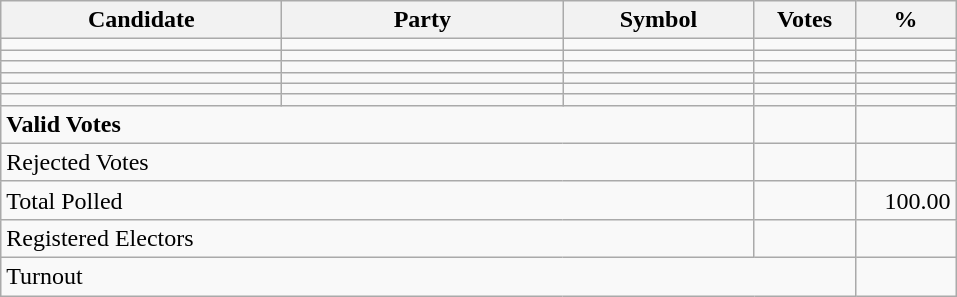<table class="wikitable" border="1" style="text-align:right;">
<tr>
<th align=left width="180">Candidate</th>
<th align=left width="180">Party</th>
<th align=left width="120">Symbol</th>
<th align=left width="60">Votes</th>
<th align=left width="60">%</th>
</tr>
<tr>
<td align=left></td>
<td align=left></td>
<td align=left></td>
<td></td>
<td></td>
</tr>
<tr>
<td align=left></td>
<td align=left></td>
<td align=left></td>
<td></td>
<td></td>
</tr>
<tr>
<td align=left></td>
<td align=left></td>
<td align=left></td>
<td></td>
<td></td>
</tr>
<tr>
<td align=left></td>
<td align=left></td>
<td align=left></td>
<td></td>
<td></td>
</tr>
<tr>
<td align=left></td>
<td align=left></td>
<td align=left></td>
<td></td>
<td></td>
</tr>
<tr>
<td align=left></td>
<td align=left></td>
<td align=left></td>
<td></td>
<td></td>
</tr>
<tr>
<td align=left colspan=3><strong>Valid Votes</strong></td>
<td><strong> </strong></td>
<td><strong> </strong></td>
</tr>
<tr>
<td align=left colspan=3>Rejected Votes</td>
<td></td>
<td></td>
</tr>
<tr>
<td align=left colspan=3>Total Polled</td>
<td></td>
<td>100.00</td>
</tr>
<tr>
<td align=left colspan=3>Registered Electors</td>
<td></td>
<td></td>
</tr>
<tr>
<td align=left colspan=4>Turnout</td>
<td></td>
</tr>
</table>
